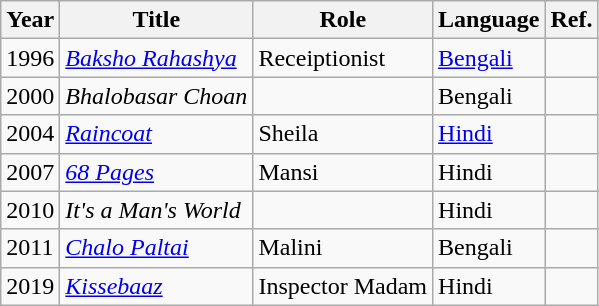<table class="wikitable sortable">
<tr>
<th>Year</th>
<th>Title</th>
<th>Role</th>
<th>Language</th>
<th class="unsortable">Ref.</th>
</tr>
<tr>
<td>1996</td>
<td><em><a href='#'>Baksho Rahashya</a></em></td>
<td>Receiptionist</td>
<td><a href='#'>Bengali</a></td>
<td></td>
</tr>
<tr>
<td>2000</td>
<td><em>Bhalobasar Choan</em></td>
<td></td>
<td>Bengali</td>
<td></td>
</tr>
<tr>
<td>2004</td>
<td><em><a href='#'>Raincoat</a></em></td>
<td>Sheila</td>
<td><a href='#'>Hindi</a></td>
<td></td>
</tr>
<tr>
<td>2007</td>
<td><em><a href='#'>68 Pages</a></em></td>
<td>Mansi</td>
<td>Hindi</td>
<td></td>
</tr>
<tr>
<td>2010</td>
<td><em>It's a Man's World</em></td>
<td></td>
<td>Hindi</td>
<td></td>
</tr>
<tr>
<td>2011</td>
<td><em><a href='#'>Chalo Paltai</a></em></td>
<td>Malini</td>
<td>Bengali</td>
<td></td>
</tr>
<tr>
<td>2019</td>
<td><em><a href='#'>Kissebaaz</a></em></td>
<td>Inspector Madam</td>
<td>Hindi</td>
<td></td>
</tr>
</table>
